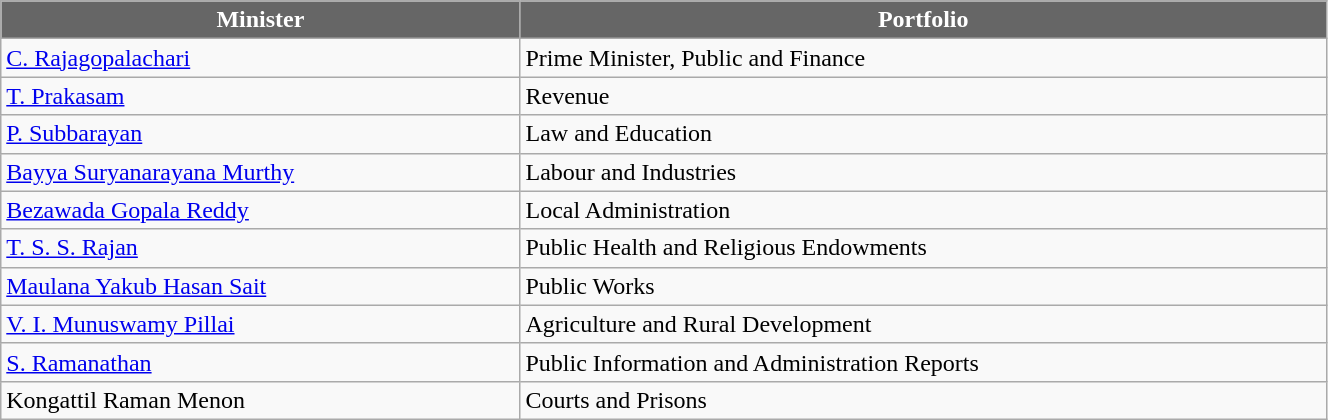<table class="wikitable" width="70%" style="font-size: x-big; font-family: verdana">
<tr>
<th style="background-color:#666666; color:white">Minister</th>
<th style="background-color:#666666; color:white">Portfolio</th>
</tr>
<tr>
<td><a href='#'>C. Rajagopalachari</a></td>
<td>Prime Minister, Public and Finance</td>
</tr>
<tr>
<td><a href='#'>T. Prakasam</a></td>
<td>Revenue</td>
</tr>
<tr>
<td><a href='#'>P. Subbarayan</a></td>
<td>Law and Education</td>
</tr>
<tr>
<td><a href='#'>Bayya Suryanarayana Murthy</a></td>
<td>Labour and Industries</td>
</tr>
<tr>
<td><a href='#'>Bezawada Gopala Reddy</a></td>
<td>Local Administration</td>
</tr>
<tr>
<td><a href='#'>T. S. S. Rajan</a></td>
<td>Public Health and Religious Endowments</td>
</tr>
<tr>
<td><a href='#'>Maulana Yakub Hasan Sait</a></td>
<td>Public Works</td>
</tr>
<tr>
<td><a href='#'>V. I. Munuswamy Pillai</a></td>
<td>Agriculture and Rural Development</td>
</tr>
<tr>
<td><a href='#'>S. Ramanathan</a></td>
<td>Public Information and Administration Reports</td>
</tr>
<tr>
<td>Kongattil Raman Menon</td>
<td>Courts and Prisons</td>
</tr>
</table>
